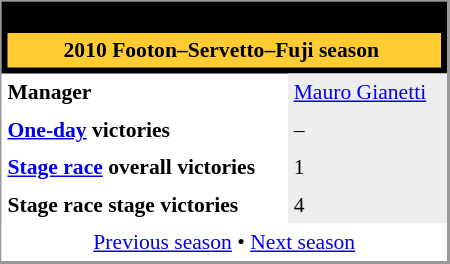<table align="right" cellpadding="4" cellspacing="0" style="margin-left:1em; width:300px; font-size:90%; border:1px solid #999; border-right-width:2px; border-bottom-width:2px; background-color:white;">
<tr>
<th colspan="2" style="background-color:black"><br><table style="background:#FFCC33;text-align:center;width:100%;">
<tr>
<td style="background:#FFCC33;" align="center" width="100%"><span> 2010 Footon–Servetto–Fuji season</span></td>
<td padding=15px></td>
</tr>
</table>
</th>
</tr>
<tr>
<td><strong>Manager </strong></td>
<td bgcolor=#EEEEEE><a href='#'>Mauro Gianetti</a></td>
</tr>
<tr>
<td><strong><a href='#'>One-day</a> victories</strong></td>
<td bgcolor=#EEEEEE>–</td>
</tr>
<tr>
<td><strong><a href='#'>Stage race</a> overall victories</strong></td>
<td bgcolor=#EEEEEE>1</td>
</tr>
<tr>
<td><strong>Stage race stage victories</strong></td>
<td bgcolor=#EEEEEE>4</td>
</tr>
<tr>
<td colspan="2" bgcolor="white" align="center"><a href='#'>Previous season</a> • <a href='#'>Next season</a></td>
</tr>
</table>
